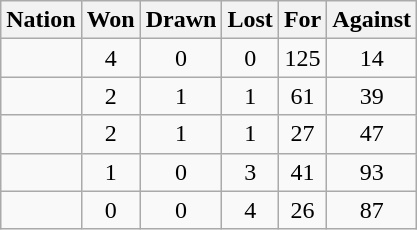<table class="wikitable" style="text-align: center;">
<tr>
<th>Nation</th>
<th>Won</th>
<th>Drawn</th>
<th>Lost</th>
<th>For</th>
<th>Against</th>
</tr>
<tr>
<td align="left"></td>
<td>4</td>
<td>0</td>
<td>0</td>
<td>125</td>
<td>14</td>
</tr>
<tr>
<td align="left"></td>
<td>2</td>
<td>1</td>
<td>1</td>
<td>61</td>
<td>39</td>
</tr>
<tr>
<td align="left"></td>
<td>2</td>
<td>1</td>
<td>1</td>
<td>27</td>
<td>47</td>
</tr>
<tr>
<td align="left"></td>
<td>1</td>
<td>0</td>
<td>3</td>
<td>41</td>
<td>93</td>
</tr>
<tr>
<td align="left"></td>
<td>0</td>
<td>0</td>
<td>4</td>
<td>26</td>
<td>87</td>
</tr>
</table>
